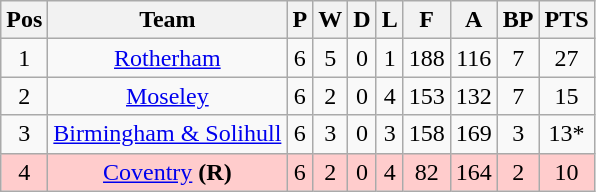<table class="wikitable" style="text-align:center;">
<tr>
<th>Pos</th>
<th>Team</th>
<th>P</th>
<th>W</th>
<th>D</th>
<th>L</th>
<th>F</th>
<th>A</th>
<th>BP</th>
<th>PTS</th>
</tr>
<tr>
<td>1</td>
<td><a href='#'>Rotherham</a></td>
<td>6</td>
<td>5</td>
<td>0</td>
<td>1</td>
<td>188</td>
<td>116</td>
<td>7</td>
<td>27</td>
</tr>
<tr>
<td>2</td>
<td><a href='#'>Moseley</a></td>
<td>6</td>
<td>2</td>
<td>0</td>
<td>4</td>
<td>153</td>
<td>132</td>
<td>7</td>
<td>15</td>
</tr>
<tr>
<td>3</td>
<td><a href='#'>Birmingham & Solihull</a></td>
<td>6</td>
<td>3</td>
<td>0</td>
<td>3</td>
<td>158</td>
<td>169</td>
<td>3</td>
<td>13*</td>
</tr>
<tr bgcolor=#ffcccc>
<td>4</td>
<td><a href='#'>Coventry</a> <strong>(R)</strong></td>
<td>6</td>
<td>2</td>
<td>0</td>
<td>4</td>
<td>82</td>
<td>164</td>
<td>2</td>
<td>10</td>
</tr>
</table>
